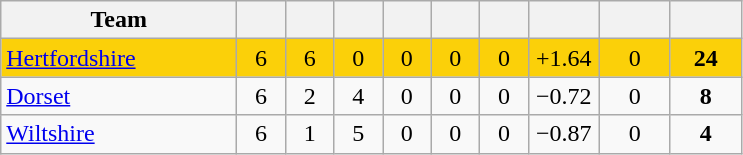<table class="wikitable" style="text-align:center">
<tr>
<th width="150">Team</th>
<th width="25"></th>
<th width="25"></th>
<th width="25"></th>
<th width="25"></th>
<th width="25"></th>
<th width="25"></th>
<th width="40"></th>
<th width="40"></th>
<th width="40"></th>
</tr>
<tr style="background:#fbd009">
<td style="text-align:left"><a href='#'>Hertfordshire</a></td>
<td>6</td>
<td>6</td>
<td>0</td>
<td>0</td>
<td>0</td>
<td>0</td>
<td>+1.64</td>
<td>0</td>
<td><strong>24</strong></td>
</tr>
<tr>
<td style="text-align:left"><a href='#'>Dorset</a></td>
<td>6</td>
<td>2</td>
<td>4</td>
<td>0</td>
<td>0</td>
<td>0</td>
<td>−0.72</td>
<td>0</td>
<td><strong>8</strong></td>
</tr>
<tr>
<td style="text-align:left"><a href='#'>Wiltshire</a></td>
<td>6</td>
<td>1</td>
<td>5</td>
<td>0</td>
<td>0</td>
<td>0</td>
<td>−0.87</td>
<td>0</td>
<td><strong>4</strong></td>
</tr>
</table>
